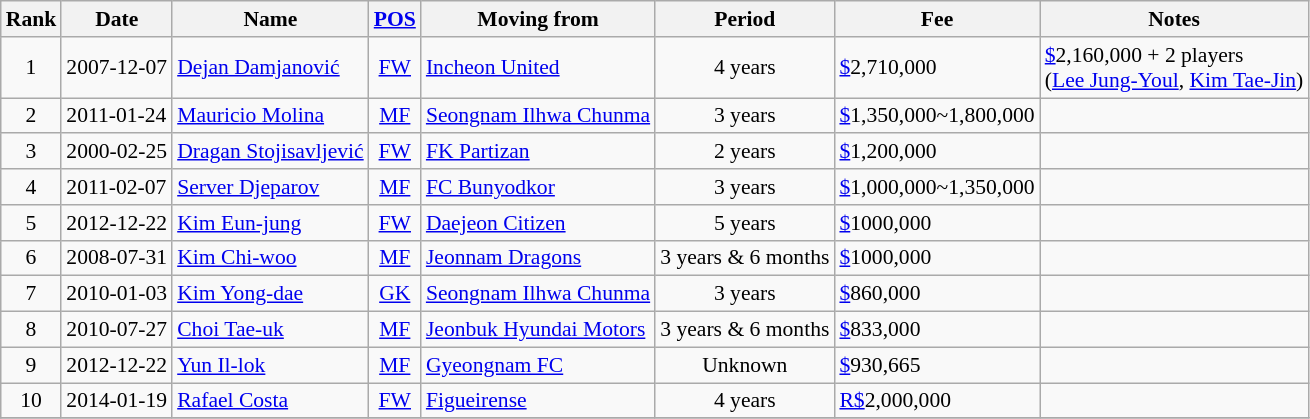<table class="wikitable sortable" style="font-size:90%">
<tr>
<th>Rank</th>
<th>Date</th>
<th>Name</th>
<th><a href='#'>POS</a></th>
<th>Moving from</th>
<th>Period</th>
<th>Fee</th>
<th>Notes</th>
</tr>
<tr>
<td style="text-align: center;">1</td>
<td>2007-12-07</td>
<td> <a href='#'>Dejan Damjanović</a></td>
<td style="text-align: center;"><a href='#'>FW</a></td>
<td> <a href='#'>Incheon United</a></td>
<td style="text-align: center;">4 years</td>
<td><a href='#'>$</a>2,710,000</td>
<td><a href='#'>$</a>2,160,000 + 2 players <br> (<a href='#'>Lee Jung-Youl</a>, <a href='#'>Kim Tae-Jin</a>)</td>
</tr>
<tr>
<td style="text-align: center;">2</td>
<td>2011-01-24</td>
<td> <a href='#'>Mauricio Molina</a></td>
<td style="text-align: center;"><a href='#'>MF</a></td>
<td> <a href='#'>Seongnam Ilhwa Chunma</a></td>
<td style="text-align: center;">3 years</td>
<td><a href='#'>$</a>1,350,000~1,800,000</td>
<td></td>
</tr>
<tr>
<td style="text-align: center;">3</td>
<td>2000-02-25</td>
<td> <a href='#'>Dragan Stojisavljević</a></td>
<td style="text-align: center;"><a href='#'>FW</a></td>
<td> <a href='#'>FK Partizan</a></td>
<td style="text-align: center;">2 years</td>
<td><a href='#'>$</a>1,200,000</td>
<td></td>
</tr>
<tr>
<td style="text-align: center;">4</td>
<td>2011-02-07</td>
<td> <a href='#'>Server Djeparov</a></td>
<td style="text-align: center;"><a href='#'>MF</a></td>
<td> <a href='#'>FC Bunyodkor</a></td>
<td style="text-align: center;">3 years</td>
<td><a href='#'>$</a>1,000,000~1,350,000</td>
<td></td>
</tr>
<tr>
<td style="text-align: center;">5</td>
<td>2012-12-22</td>
<td> <a href='#'>Kim Eun-jung</a></td>
<td style="text-align: center;"><a href='#'>FW</a></td>
<td> <a href='#'>Daejeon Citizen</a></td>
<td style="text-align: center;">5 years</td>
<td><a href='#'>$</a>1000,000</td>
<td></td>
</tr>
<tr>
<td style="text-align: center;">6</td>
<td>2008-07-31</td>
<td> <a href='#'>Kim Chi-woo</a></td>
<td style="text-align: center;"><a href='#'>MF</a></td>
<td> <a href='#'>Jeonnam Dragons</a></td>
<td style="text-align: center;">3 years & 6 months</td>
<td><a href='#'>$</a>1000,000</td>
<td></td>
</tr>
<tr>
<td style="text-align: center;">7</td>
<td>2010-01-03</td>
<td> <a href='#'>Kim Yong-dae</a></td>
<td style="text-align: center;"><a href='#'>GK</a></td>
<td> <a href='#'>Seongnam Ilhwa Chunma</a></td>
<td style="text-align: center;">3 years</td>
<td><a href='#'>$</a>860,000</td>
<td></td>
</tr>
<tr>
<td style="text-align: center;">8</td>
<td>2010-07-27</td>
<td> <a href='#'>Choi Tae-uk</a></td>
<td style="text-align: center;"><a href='#'>MF</a></td>
<td> <a href='#'>Jeonbuk Hyundai Motors</a></td>
<td style="text-align: center;">3 years & 6 months</td>
<td><a href='#'>$</a>833,000</td>
<td></td>
</tr>
<tr>
<td style="text-align: center;">9</td>
<td>2012-12-22</td>
<td> <a href='#'>Yun Il-lok</a></td>
<td style="text-align: center;"><a href='#'>MF</a></td>
<td> <a href='#'>Gyeongnam FC</a></td>
<td style="text-align: center;">Unknown</td>
<td><a href='#'>$</a>930,665</td>
<td></td>
</tr>
<tr>
<td style="text-align: center;">10</td>
<td>2014-01-19</td>
<td> <a href='#'>Rafael Costa</a></td>
<td style="text-align: center;"><a href='#'>FW</a></td>
<td> <a href='#'>Figueirense</a></td>
<td style="text-align: center;">4 years</td>
<td><a href='#'>R$</a>2,000,000</td>
<td></td>
</tr>
<tr>
</tr>
</table>
